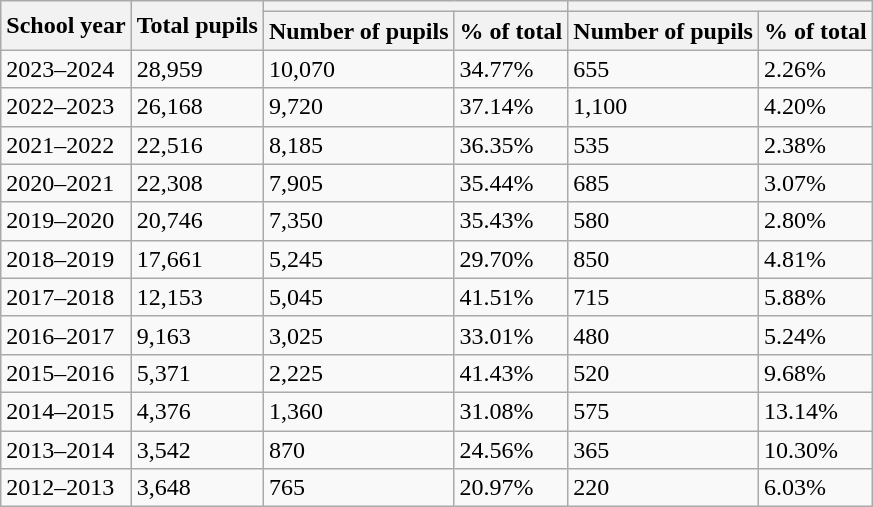<table class="wikitable sortable">
<tr>
<th rowspan="2">School year</th>
<th rowspan="2">Total pupils</th>
<th colspan="2"></th>
<th colspan="2"></th>
</tr>
<tr>
<th>Number of pupils</th>
<th>% of total</th>
<th>Number of pupils</th>
<th>% of total</th>
</tr>
<tr>
<td>2023–2024</td>
<td>28,959</td>
<td>10,070</td>
<td>34.77%</td>
<td>655</td>
<td>2.26%</td>
</tr>
<tr>
<td>2022–2023</td>
<td>26,168</td>
<td>9,720</td>
<td>37.14%</td>
<td>1,100</td>
<td>4.20%</td>
</tr>
<tr>
<td>2021–2022</td>
<td>22,516</td>
<td>8,185</td>
<td>36.35%</td>
<td>535</td>
<td>2.38%</td>
</tr>
<tr>
<td>2020–2021</td>
<td>22,308</td>
<td>7,905</td>
<td>35.44%</td>
<td>685</td>
<td>3.07%</td>
</tr>
<tr>
<td>2019–2020</td>
<td>20,746</td>
<td>7,350</td>
<td>35.43%</td>
<td>580</td>
<td>2.80%</td>
</tr>
<tr>
<td>2018–2019</td>
<td>17,661</td>
<td>5,245</td>
<td>29.70%</td>
<td>850</td>
<td>4.81%</td>
</tr>
<tr>
<td>2017–2018</td>
<td>12,153</td>
<td>5,045</td>
<td>41.51%</td>
<td>715</td>
<td>5.88%</td>
</tr>
<tr>
<td>2016–2017</td>
<td>9,163</td>
<td>3,025</td>
<td>33.01%</td>
<td>480</td>
<td>5.24%</td>
</tr>
<tr>
<td>2015–2016</td>
<td>5,371</td>
<td>2,225</td>
<td>41.43%</td>
<td>520</td>
<td>9.68%</td>
</tr>
<tr>
<td>2014–2015</td>
<td>4,376</td>
<td>1,360</td>
<td>31.08%</td>
<td>575</td>
<td>13.14%</td>
</tr>
<tr>
<td>2013–2014</td>
<td>3,542</td>
<td>870</td>
<td>24.56%</td>
<td>365</td>
<td>10.30%</td>
</tr>
<tr>
<td>2012–2013</td>
<td>3,648</td>
<td>765</td>
<td>20.97%</td>
<td>220</td>
<td>6.03%</td>
</tr>
</table>
